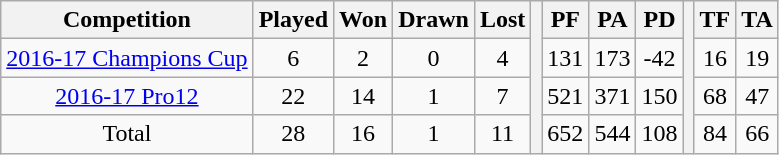<table class="wikitable">
<tr>
<th>Competition</th>
<th>Played</th>
<th>Won</th>
<th>Drawn</th>
<th>Lost</th>
<th rowspan="4"></th>
<th>PF</th>
<th>PA</th>
<th>PD</th>
<th rowspan="4"></th>
<th>TF</th>
<th>TA</th>
</tr>
<tr align=center>
<td><a href='#'>2016-17 Champions Cup</a></td>
<td>6</td>
<td>2</td>
<td>0</td>
<td>4</td>
<td>131</td>
<td>173</td>
<td>-42</td>
<td>16</td>
<td>19</td>
</tr>
<tr align=center>
<td><a href='#'>2016-17 Pro12</a></td>
<td>22</td>
<td>14</td>
<td>1</td>
<td>7</td>
<td>521</td>
<td>371</td>
<td>150</td>
<td>68</td>
<td>47</td>
</tr>
<tr align=center>
<td>Total</td>
<td>28</td>
<td>16</td>
<td>1</td>
<td>11</td>
<td>652</td>
<td>544</td>
<td>108</td>
<td>84</td>
<td>66</td>
</tr>
</table>
